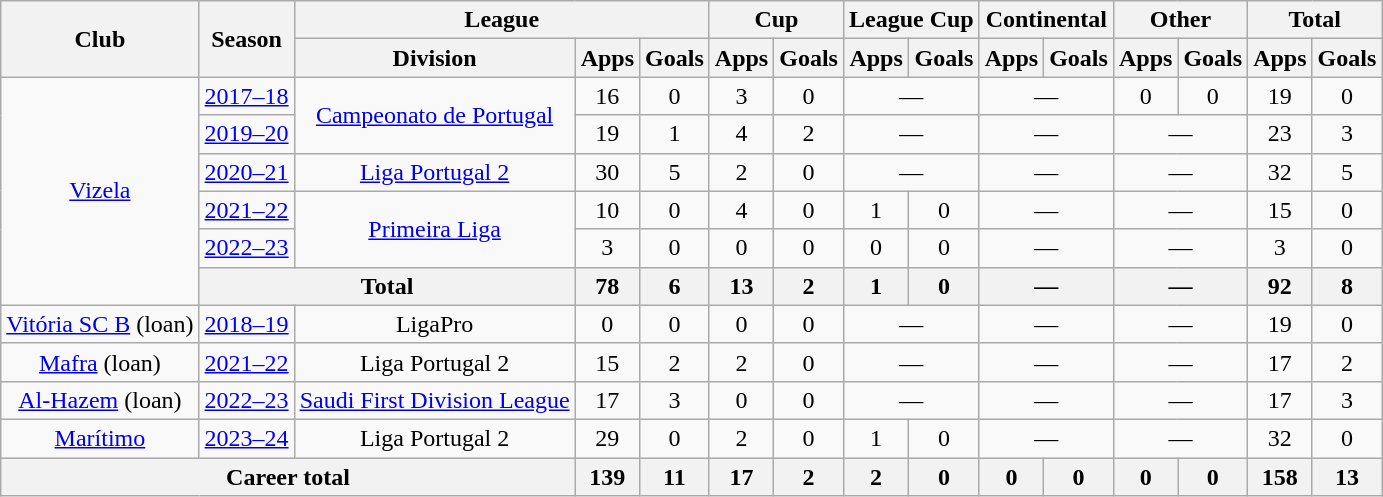<table class="wikitable" style="text-align:center">
<tr>
<th rowspan="2">Club</th>
<th rowspan="2">Season</th>
<th colspan="3">League</th>
<th colspan="2">Cup</th>
<th colspan="2">League Cup</th>
<th colspan="2">Continental</th>
<th colspan="2">Other</th>
<th colspan="2">Total</th>
</tr>
<tr>
<th>Division</th>
<th>Apps</th>
<th>Goals</th>
<th>Apps</th>
<th>Goals</th>
<th>Apps</th>
<th>Goals</th>
<th>Apps</th>
<th>Goals</th>
<th>Apps</th>
<th>Goals</th>
<th>Apps</th>
<th>Goals</th>
</tr>
<tr>
<td rowspan="6"><a href='#'>Vizela</a></td>
<td><a href='#'>2017–18</a></td>
<td rowspan="2"><a href='#'>Campeonato de Portugal</a></td>
<td>16</td>
<td>0</td>
<td>3</td>
<td>0</td>
<td colspan="2">—</td>
<td colspan="2">—</td>
<td>0</td>
<td>0</td>
<td>19</td>
<td>0</td>
</tr>
<tr>
<td><a href='#'>2019–20</a></td>
<td>19</td>
<td>1</td>
<td>4</td>
<td>2</td>
<td colspan="2">—</td>
<td colspan="2">—</td>
<td colspan="2">—</td>
<td>23</td>
<td>3</td>
</tr>
<tr>
<td><a href='#'>2020–21</a></td>
<td><a href='#'>Liga Portugal 2</a></td>
<td>30</td>
<td>5</td>
<td>2</td>
<td>0</td>
<td colspan="2">—</td>
<td colspan="2">—</td>
<td colspan="2">—</td>
<td>32</td>
<td>5</td>
</tr>
<tr>
<td><a href='#'>2021–22</a></td>
<td rowspan="2"><a href='#'>Primeira Liga</a></td>
<td>10</td>
<td>0</td>
<td>4</td>
<td>0</td>
<td>1</td>
<td>0</td>
<td colspan="2">—</td>
<td colspan="2">—</td>
<td>15</td>
<td>0</td>
</tr>
<tr>
<td><a href='#'>2022–23</a></td>
<td>3</td>
<td>0</td>
<td>0</td>
<td>0</td>
<td>0</td>
<td>0</td>
<td colspan="2">—</td>
<td colspan="2">—</td>
<td>3</td>
<td>0</td>
</tr>
<tr>
<th colspan="2">Total</th>
<th>78</th>
<th>6</th>
<th>13</th>
<th>2</th>
<th>1</th>
<th>0</th>
<th colspan="2">—</th>
<th colspan="2">—</th>
<th>92</th>
<th>8</th>
</tr>
<tr>
<td><a href='#'>Vitória SC B</a> (loan)</td>
<td><a href='#'>2018–19</a></td>
<td>LigaPro</td>
<td>0</td>
<td>0</td>
<td>0</td>
<td>0</td>
<td colspan="2">—</td>
<td colspan="2">—</td>
<td colspan="2">—</td>
<td>19</td>
<td>0</td>
</tr>
<tr>
<td><a href='#'>Mafra</a> (loan)</td>
<td><a href='#'>2021–22</a></td>
<td>Liga Portugal 2</td>
<td>15</td>
<td>2</td>
<td>2</td>
<td>0</td>
<td colspan="2">—</td>
<td colspan="2">—</td>
<td colspan="2">—</td>
<td>17</td>
<td>2</td>
</tr>
<tr>
<td><a href='#'>Al-Hazem</a> (loan)</td>
<td><a href='#'>2022–23</a></td>
<td><a href='#'>Saudi First Division League</a></td>
<td>17</td>
<td>3</td>
<td>0</td>
<td>0</td>
<td colspan="2">—</td>
<td colspan="2">—</td>
<td colspan="2">—</td>
<td>17</td>
<td>3</td>
</tr>
<tr>
<td><a href='#'>Marítimo</a></td>
<td><a href='#'>2023–24</a></td>
<td>Liga Portugal 2</td>
<td>29</td>
<td>0</td>
<td>2</td>
<td>0</td>
<td>1</td>
<td>0</td>
<td colspan="2">—</td>
<td colspan="2">—</td>
<td>32</td>
<td>0</td>
</tr>
<tr>
<th colspan="3">Career total</th>
<th>139</th>
<th>11</th>
<th>17</th>
<th>2</th>
<th>2</th>
<th>0</th>
<th>0</th>
<th>0</th>
<th>0</th>
<th>0</th>
<th>158</th>
<th>13</th>
</tr>
</table>
